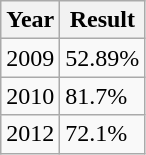<table class="wikitable">
<tr>
<th>Year</th>
<th>Result</th>
</tr>
<tr>
<td>2009</td>
<td>52.89%</td>
</tr>
<tr>
<td>2010</td>
<td>81.7%</td>
</tr>
<tr>
<td>2012</td>
<td>72.1%</td>
</tr>
</table>
